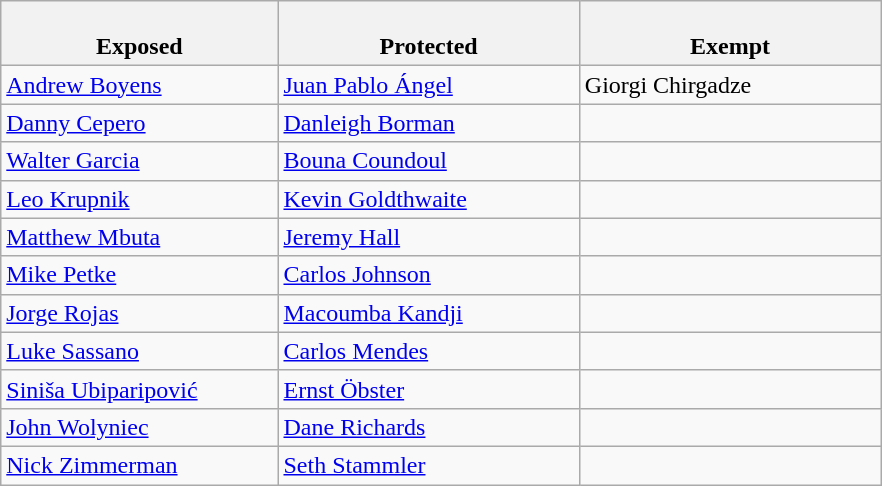<table class="wikitable">
<tr>
<th style="width:23%"><br>Exposed</th>
<th style="width:25%"><br>Protected</th>
<th style="width:25%"><br>Exempt</th>
</tr>
<tr>
<td><a href='#'>Andrew Boyens</a></td>
<td><a href='#'>Juan Pablo Ángel</a></td>
<td>Giorgi Chirgadze</td>
</tr>
<tr>
<td><a href='#'>Danny Cepero</a></td>
<td><a href='#'>Danleigh Borman</a></td>
<td></td>
</tr>
<tr>
<td><a href='#'>Walter Garcia</a></td>
<td><a href='#'>Bouna Coundoul</a></td>
<td></td>
</tr>
<tr>
<td><a href='#'>Leo Krupnik</a></td>
<td><a href='#'>Kevin Goldthwaite</a></td>
<td></td>
</tr>
<tr>
<td><a href='#'>Matthew Mbuta</a></td>
<td><a href='#'>Jeremy Hall</a></td>
<td></td>
</tr>
<tr>
<td><a href='#'>Mike Petke</a></td>
<td><a href='#'>Carlos Johnson</a></td>
<td></td>
</tr>
<tr>
<td><a href='#'>Jorge Rojas</a></td>
<td><a href='#'>Macoumba Kandji</a></td>
<td></td>
</tr>
<tr>
<td><a href='#'>Luke Sassano</a></td>
<td><a href='#'>Carlos Mendes</a></td>
<td></td>
</tr>
<tr>
<td><a href='#'>Siniša Ubiparipović</a></td>
<td><a href='#'>Ernst Öbster</a></td>
<td></td>
</tr>
<tr>
<td><a href='#'>John Wolyniec</a></td>
<td><a href='#'>Dane Richards</a></td>
<td></td>
</tr>
<tr>
<td><a href='#'>Nick Zimmerman</a></td>
<td><a href='#'>Seth Stammler</a></td>
<td></td>
</tr>
</table>
